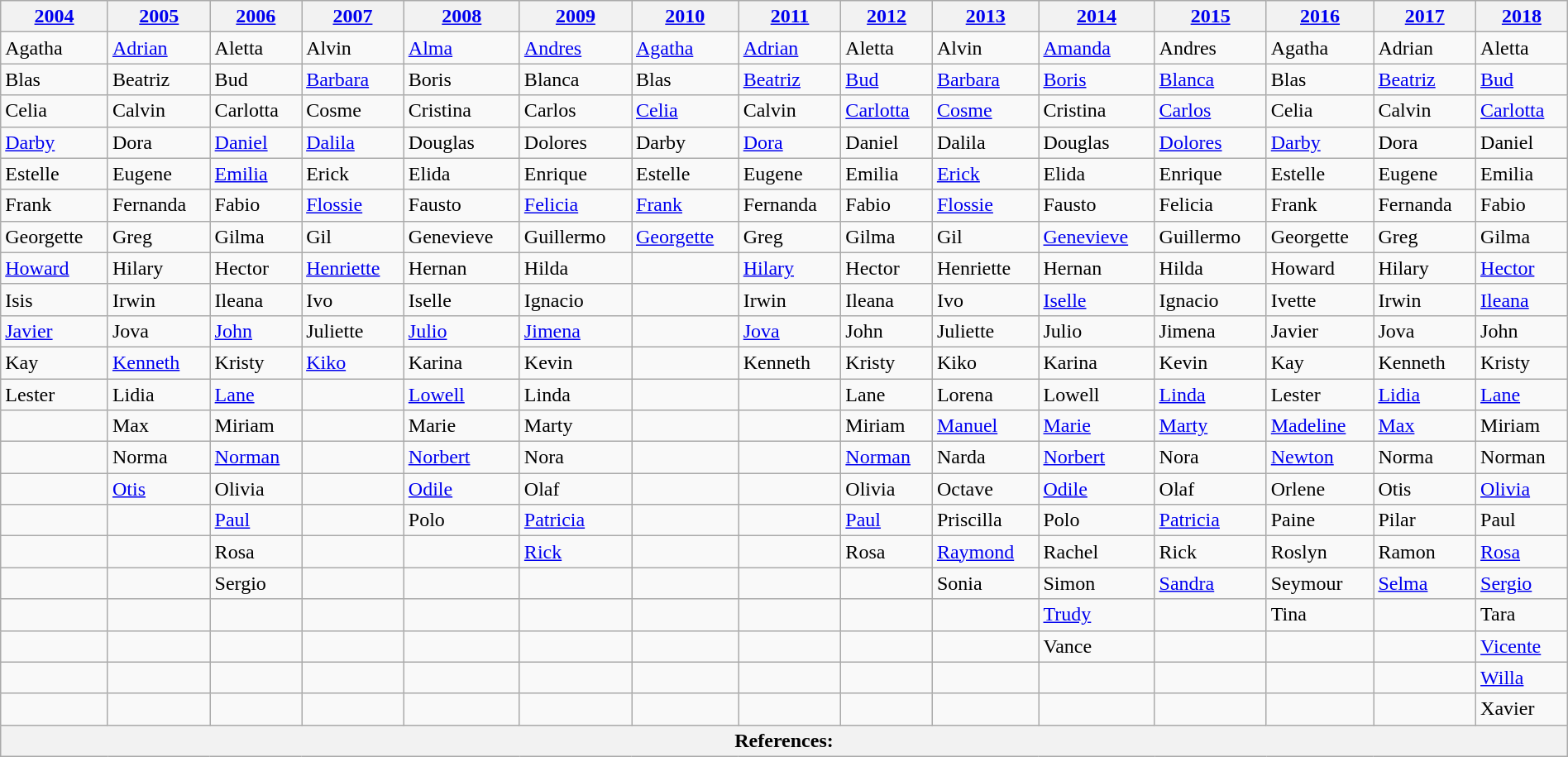<table class="wikitable" width="100%">
<tr>
<th><a href='#'>2004</a></th>
<th><a href='#'>2005</a></th>
<th><a href='#'>2006</a></th>
<th><a href='#'>2007</a></th>
<th><a href='#'>2008</a></th>
<th><a href='#'>2009</a></th>
<th><a href='#'>2010</a></th>
<th><a href='#'>2011</a></th>
<th><a href='#'>2012</a></th>
<th><a href='#'>2013</a></th>
<th><a href='#'>2014</a></th>
<th><a href='#'>2015</a></th>
<th><a href='#'>2016</a></th>
<th><a href='#'>2017</a></th>
<th><a href='#'>2018</a></th>
</tr>
<tr>
<td>Agatha</td>
<td><a href='#'>Adrian</a></td>
<td>Aletta</td>
<td>Alvin</td>
<td><a href='#'>Alma</a></td>
<td><a href='#'>Andres</a></td>
<td><a href='#'>Agatha</a></td>
<td><a href='#'>Adrian</a></td>
<td>Aletta</td>
<td>Alvin</td>
<td><a href='#'>Amanda</a></td>
<td>Andres</td>
<td>Agatha</td>
<td>Adrian</td>
<td>Aletta</td>
</tr>
<tr>
<td>Blas</td>
<td>Beatriz</td>
<td>Bud</td>
<td><a href='#'>Barbara</a></td>
<td>Boris</td>
<td>Blanca</td>
<td>Blas</td>
<td><a href='#'>Beatriz</a></td>
<td><a href='#'>Bud</a></td>
<td><a href='#'>Barbara</a></td>
<td><a href='#'>Boris</a></td>
<td><a href='#'>Blanca</a></td>
<td>Blas</td>
<td><a href='#'>Beatriz</a></td>
<td><a href='#'>Bud</a></td>
</tr>
<tr>
<td>Celia</td>
<td>Calvin</td>
<td>Carlotta</td>
<td>Cosme</td>
<td>Cristina</td>
<td>Carlos</td>
<td><a href='#'>Celia</a></td>
<td>Calvin</td>
<td><a href='#'>Carlotta</a></td>
<td><a href='#'>Cosme</a></td>
<td>Cristina</td>
<td><a href='#'>Carlos</a></td>
<td>Celia</td>
<td>Calvin</td>
<td><a href='#'>Carlotta</a></td>
</tr>
<tr>
<td><a href='#'>Darby</a></td>
<td>Dora</td>
<td><a href='#'>Daniel</a></td>
<td><a href='#'>Dalila</a></td>
<td>Douglas</td>
<td>Dolores</td>
<td>Darby</td>
<td><a href='#'>Dora</a></td>
<td>Daniel</td>
<td>Dalila</td>
<td>Douglas</td>
<td><a href='#'>Dolores</a></td>
<td><a href='#'>Darby</a></td>
<td>Dora</td>
<td>Daniel</td>
</tr>
<tr>
<td>Estelle</td>
<td>Eugene</td>
<td><a href='#'>Emilia</a></td>
<td>Erick</td>
<td>Elida</td>
<td>Enrique</td>
<td>Estelle</td>
<td>Eugene</td>
<td>Emilia</td>
<td><a href='#'>Erick</a></td>
<td>Elida</td>
<td>Enrique</td>
<td>Estelle</td>
<td>Eugene</td>
<td>Emilia</td>
</tr>
<tr>
<td>Frank</td>
<td>Fernanda</td>
<td>Fabio</td>
<td><a href='#'>Flossie</a></td>
<td>Fausto</td>
<td><a href='#'>Felicia</a></td>
<td><a href='#'>Frank</a></td>
<td>Fernanda</td>
<td>Fabio</td>
<td><a href='#'>Flossie</a></td>
<td>Fausto</td>
<td>Felicia</td>
<td>Frank</td>
<td>Fernanda</td>
<td>Fabio</td>
</tr>
<tr>
<td>Georgette</td>
<td>Greg</td>
<td>Gilma</td>
<td>Gil</td>
<td>Genevieve</td>
<td>Guillermo</td>
<td><a href='#'>Georgette</a></td>
<td>Greg</td>
<td>Gilma</td>
<td>Gil</td>
<td><a href='#'>Genevieve</a></td>
<td>Guillermo</td>
<td>Georgette</td>
<td>Greg</td>
<td>Gilma</td>
</tr>
<tr>
<td><a href='#'>Howard</a></td>
<td>Hilary</td>
<td>Hector</td>
<td><a href='#'>Henriette</a></td>
<td>Hernan</td>
<td>Hilda</td>
<td></td>
<td><a href='#'>Hilary</a></td>
<td>Hector</td>
<td>Henriette</td>
<td>Hernan</td>
<td>Hilda</td>
<td>Howard</td>
<td>Hilary</td>
<td><a href='#'>Hector</a></td>
</tr>
<tr>
<td>Isis</td>
<td>Irwin</td>
<td>Ileana</td>
<td>Ivo</td>
<td>Iselle</td>
<td>Ignacio</td>
<td></td>
<td>Irwin</td>
<td>Ileana</td>
<td>Ivo</td>
<td><a href='#'>Iselle</a></td>
<td>Ignacio</td>
<td>Ivette</td>
<td>Irwin</td>
<td><a href='#'>Ileana</a></td>
</tr>
<tr>
<td><a href='#'>Javier</a></td>
<td>Jova</td>
<td><a href='#'>John</a></td>
<td>Juliette</td>
<td><a href='#'>Julio</a></td>
<td><a href='#'>Jimena</a></td>
<td></td>
<td><a href='#'>Jova</a></td>
<td>John</td>
<td>Juliette</td>
<td>Julio</td>
<td>Jimena</td>
<td>Javier</td>
<td>Jova</td>
<td>John</td>
</tr>
<tr>
<td>Kay</td>
<td><a href='#'>Kenneth</a></td>
<td>Kristy</td>
<td><a href='#'>Kiko</a></td>
<td>Karina</td>
<td>Kevin</td>
<td></td>
<td>Kenneth</td>
<td>Kristy</td>
<td>Kiko</td>
<td>Karina</td>
<td>Kevin</td>
<td>Kay</td>
<td>Kenneth</td>
<td>Kristy</td>
</tr>
<tr>
<td>Lester</td>
<td>Lidia</td>
<td><a href='#'>Lane</a></td>
<td></td>
<td><a href='#'>Lowell</a></td>
<td>Linda</td>
<td></td>
<td></td>
<td>Lane</td>
<td>Lorena</td>
<td>Lowell</td>
<td><a href='#'>Linda</a></td>
<td>Lester</td>
<td><a href='#'>Lidia</a></td>
<td><a href='#'>Lane</a></td>
</tr>
<tr>
<td></td>
<td>Max</td>
<td>Miriam</td>
<td></td>
<td>Marie</td>
<td>Marty</td>
<td></td>
<td></td>
<td>Miriam</td>
<td><a href='#'>Manuel</a></td>
<td><a href='#'>Marie</a></td>
<td><a href='#'>Marty</a></td>
<td><a href='#'>Madeline</a></td>
<td><a href='#'>Max</a></td>
<td>Miriam</td>
</tr>
<tr>
<td></td>
<td>Norma</td>
<td><a href='#'>Norman</a></td>
<td></td>
<td><a href='#'>Norbert</a></td>
<td>Nora</td>
<td></td>
<td></td>
<td><a href='#'>Norman</a></td>
<td>Narda</td>
<td><a href='#'>Norbert</a></td>
<td>Nora</td>
<td><a href='#'>Newton</a></td>
<td>Norma</td>
<td>Norman</td>
</tr>
<tr>
<td></td>
<td><a href='#'>Otis</a></td>
<td>Olivia</td>
<td></td>
<td><a href='#'>Odile</a></td>
<td>Olaf</td>
<td></td>
<td></td>
<td>Olivia</td>
<td>Octave</td>
<td><a href='#'>Odile</a></td>
<td>Olaf</td>
<td>Orlene</td>
<td>Otis</td>
<td><a href='#'>Olivia</a></td>
</tr>
<tr>
<td></td>
<td></td>
<td><a href='#'>Paul</a></td>
<td></td>
<td>Polo</td>
<td><a href='#'>Patricia</a></td>
<td></td>
<td></td>
<td><a href='#'>Paul</a></td>
<td>Priscilla</td>
<td>Polo</td>
<td><a href='#'>Patricia</a></td>
<td>Paine</td>
<td>Pilar</td>
<td>Paul</td>
</tr>
<tr>
<td></td>
<td></td>
<td>Rosa</td>
<td></td>
<td></td>
<td><a href='#'>Rick</a></td>
<td></td>
<td></td>
<td>Rosa</td>
<td><a href='#'>Raymond</a></td>
<td>Rachel</td>
<td>Rick</td>
<td>Roslyn</td>
<td>Ramon</td>
<td><a href='#'>Rosa</a></td>
</tr>
<tr>
<td></td>
<td></td>
<td>Sergio</td>
<td></td>
<td></td>
<td></td>
<td></td>
<td></td>
<td></td>
<td>Sonia</td>
<td>Simon</td>
<td><a href='#'>Sandra</a></td>
<td>Seymour</td>
<td><a href='#'>Selma</a></td>
<td><a href='#'>Sergio</a></td>
</tr>
<tr>
<td></td>
<td></td>
<td></td>
<td></td>
<td></td>
<td></td>
<td></td>
<td></td>
<td></td>
<td></td>
<td><a href='#'>Trudy</a></td>
<td></td>
<td>Tina</td>
<td></td>
<td>Tara</td>
</tr>
<tr>
<td></td>
<td></td>
<td></td>
<td></td>
<td></td>
<td></td>
<td></td>
<td></td>
<td></td>
<td></td>
<td>Vance</td>
<td></td>
<td></td>
<td></td>
<td><a href='#'>Vicente</a></td>
</tr>
<tr>
<td></td>
<td></td>
<td></td>
<td></td>
<td></td>
<td></td>
<td></td>
<td></td>
<td></td>
<td></td>
<td></td>
<td></td>
<td></td>
<td></td>
<td><a href='#'>Willa</a></td>
</tr>
<tr>
<td></td>
<td></td>
<td></td>
<td></td>
<td></td>
<td></td>
<td></td>
<td></td>
<td></td>
<td></td>
<td></td>
<td></td>
<td></td>
<td></td>
<td>Xavier</td>
</tr>
<tr>
<th colspan=15>References:</th>
</tr>
</table>
